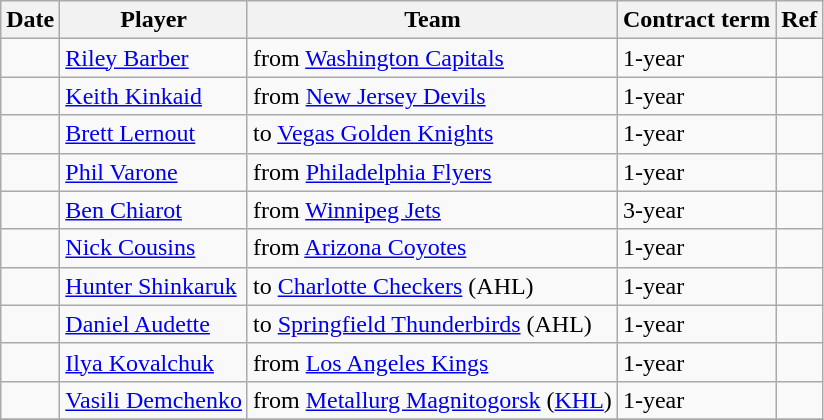<table class="wikitable">
<tr>
<th>Date</th>
<th>Player</th>
<th>Team</th>
<th>Contract term</th>
<th>Ref</th>
</tr>
<tr>
<td></td>
<td><a href='#'>Riley Barber</a></td>
<td>from <a href='#'>Washington Capitals</a></td>
<td>1-year</td>
<td></td>
</tr>
<tr>
<td></td>
<td><a href='#'>Keith Kinkaid</a></td>
<td>from <a href='#'>New Jersey Devils</a></td>
<td>1-year</td>
<td></td>
</tr>
<tr>
<td></td>
<td><a href='#'>Brett Lernout</a></td>
<td>to <a href='#'>Vegas Golden Knights</a></td>
<td>1-year</td>
<td></td>
</tr>
<tr>
<td></td>
<td><a href='#'>Phil Varone</a></td>
<td>from <a href='#'>Philadelphia Flyers</a></td>
<td>1-year</td>
<td></td>
</tr>
<tr>
<td></td>
<td><a href='#'>Ben Chiarot</a></td>
<td>from <a href='#'>Winnipeg Jets</a></td>
<td>3-year</td>
<td></td>
</tr>
<tr>
<td></td>
<td><a href='#'>Nick Cousins</a></td>
<td>from <a href='#'>Arizona Coyotes</a></td>
<td>1-year</td>
<td></td>
</tr>
<tr>
<td></td>
<td><a href='#'>Hunter Shinkaruk</a></td>
<td>to <a href='#'>Charlotte Checkers</a> (AHL)</td>
<td>1-year</td>
<td></td>
</tr>
<tr>
<td></td>
<td><a href='#'>Daniel Audette</a></td>
<td>to <a href='#'>Springfield Thunderbirds</a> (AHL)</td>
<td>1-year</td>
<td></td>
</tr>
<tr>
<td></td>
<td><a href='#'>Ilya Kovalchuk</a></td>
<td>from <a href='#'>Los Angeles Kings</a></td>
<td>1-year</td>
<td></td>
</tr>
<tr>
<td></td>
<td><a href='#'>Vasili Demchenko</a></td>
<td>from <a href='#'>Metallurg Magnitogorsk</a> (<a href='#'>KHL</a>)</td>
<td>1-year</td>
<td></td>
</tr>
<tr>
</tr>
</table>
